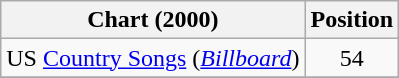<table class="wikitable sortable">
<tr>
<th scope="col">Chart (2000)</th>
<th scope="col">Position</th>
</tr>
<tr>
<td>US <a href='#'>Country Songs</a> (<em><a href='#'>Billboard</a></em>)</td>
<td align="center">54</td>
</tr>
<tr>
</tr>
</table>
